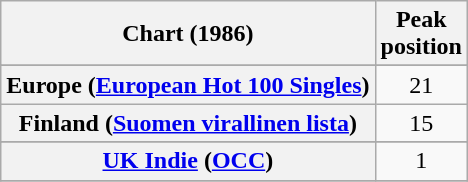<table class="wikitable sortable plainrowheaders" style="text-align:center">
<tr>
<th scope="col">Chart (1986)</th>
<th scope="col">Peak<br>position</th>
</tr>
<tr>
</tr>
<tr>
<th scope="row">Europe (<a href='#'>European Hot 100 Singles</a>)</th>
<td>21</td>
</tr>
<tr>
<th scope="row">Finland (<a href='#'>Suomen virallinen lista</a>)</th>
<td>15</td>
</tr>
<tr>
</tr>
<tr>
</tr>
<tr>
</tr>
<tr>
</tr>
<tr>
</tr>
<tr>
</tr>
<tr>
<th scope="row"><a href='#'>UK Indie</a> (<a href='#'>OCC</a>)</th>
<td>1</td>
</tr>
<tr>
</tr>
</table>
